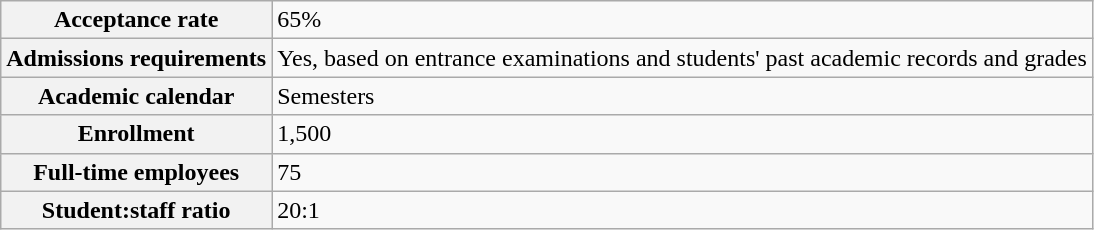<table class="wikitable">
<tr>
<th>Acceptance rate</th>
<td>65%</td>
</tr>
<tr>
<th>Admissions requirements</th>
<td>Yes, based on entrance examinations and students' past academic records and grades</td>
</tr>
<tr>
<th>Academic calendar</th>
<td>Semesters</td>
</tr>
<tr>
<th>Enrollment</th>
<td>1,500</td>
</tr>
<tr>
<th>Full-time employees</th>
<td>75</td>
</tr>
<tr>
<th>Student:staff ratio</th>
<td>20:1</td>
</tr>
</table>
